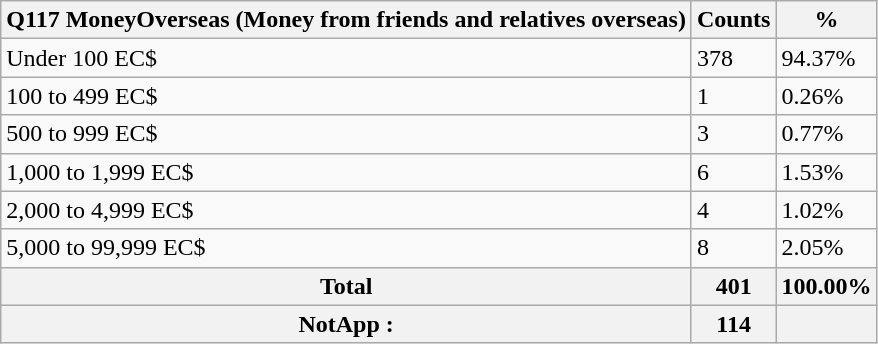<table class="wikitable sortable">
<tr>
<th>Q117 MoneyOverseas (Money from friends and relatives overseas)</th>
<th>Counts</th>
<th>%</th>
</tr>
<tr>
<td>Under 100 EC$</td>
<td>378</td>
<td>94.37%</td>
</tr>
<tr>
<td>100 to 499 EC$</td>
<td>1</td>
<td>0.26%</td>
</tr>
<tr>
<td>500 to 999 EC$</td>
<td>3</td>
<td>0.77%</td>
</tr>
<tr>
<td>1,000 to 1,999 EC$</td>
<td>6</td>
<td>1.53%</td>
</tr>
<tr>
<td>2,000 to 4,999 EC$</td>
<td>4</td>
<td>1.02%</td>
</tr>
<tr>
<td>5,000 to 99,999 EC$</td>
<td>8</td>
<td>2.05%</td>
</tr>
<tr>
<th>Total</th>
<th>401</th>
<th>100.00%</th>
</tr>
<tr>
<th>NotApp :</th>
<th>114</th>
<th></th>
</tr>
</table>
